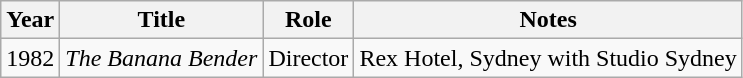<table class="wikitable">
<tr>
<th>Year</th>
<th>Title</th>
<th>Role</th>
<th>Notes</th>
</tr>
<tr>
<td>1982</td>
<td><em>The Banana Bender</em></td>
<td>Director</td>
<td>Rex Hotel, Sydney with Studio Sydney</td>
</tr>
</table>
